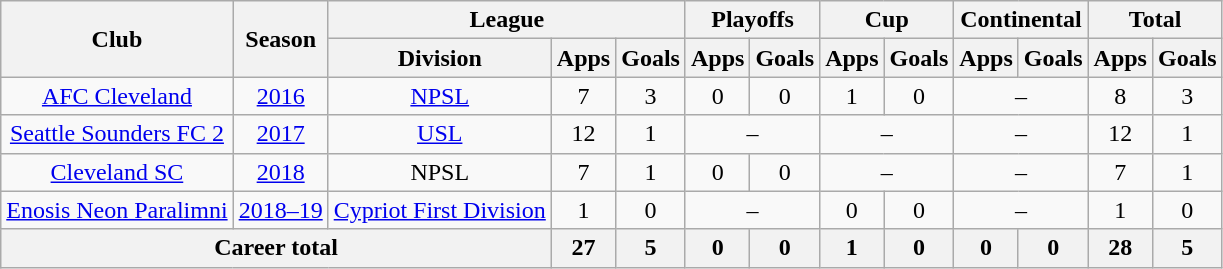<table class="wikitable" style="text-align: center;">
<tr>
<th rowspan=2>Club</th>
<th rowspan=2>Season</th>
<th colspan=3>League</th>
<th colspan=2>Playoffs</th>
<th colspan=2>Cup</th>
<th colspan=2>Continental</th>
<th colspan=2>Total</th>
</tr>
<tr>
<th>Division</th>
<th>Apps</th>
<th>Goals</th>
<th>Apps</th>
<th>Goals</th>
<th>Apps</th>
<th>Goals</th>
<th>Apps</th>
<th>Goals</th>
<th>Apps</th>
<th>Goals</th>
</tr>
<tr>
<td><a href='#'>AFC Cleveland</a></td>
<td><a href='#'>2016</a></td>
<td><a href='#'>NPSL</a></td>
<td>7</td>
<td>3</td>
<td>0</td>
<td>0</td>
<td>1</td>
<td>0</td>
<td colspan=2>–</td>
<td>8</td>
<td>3</td>
</tr>
<tr>
<td><a href='#'>Seattle Sounders FC 2</a></td>
<td><a href='#'>2017</a></td>
<td><a href='#'>USL</a></td>
<td>12</td>
<td>1</td>
<td colspan=2>–</td>
<td colspan=2>–</td>
<td colspan=2>–</td>
<td>12</td>
<td>1</td>
</tr>
<tr>
<td><a href='#'>Cleveland SC</a></td>
<td><a href='#'>2018</a></td>
<td>NPSL</td>
<td>7</td>
<td>1</td>
<td>0</td>
<td>0</td>
<td colspan=2>–</td>
<td colspan=2>–</td>
<td>7</td>
<td>1</td>
</tr>
<tr>
<td><a href='#'>Enosis Neon Paralimni</a></td>
<td><a href='#'>2018–19</a></td>
<td><a href='#'>Cypriot First Division</a></td>
<td>1</td>
<td>0</td>
<td colspan=2>–</td>
<td>0</td>
<td>0</td>
<td colspan=2>–</td>
<td>1</td>
<td>0</td>
</tr>
<tr>
<th colspan=3>Career total</th>
<th>27</th>
<th>5</th>
<th>0</th>
<th>0</th>
<th>1</th>
<th>0</th>
<th>0</th>
<th>0</th>
<th>28</th>
<th>5</th>
</tr>
</table>
